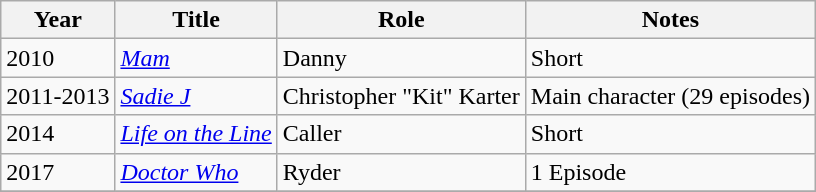<table class="wikitable">
<tr>
<th>Year</th>
<th>Title</th>
<th>Role</th>
<th>Notes</th>
</tr>
<tr>
<td>2010</td>
<td><em><a href='#'>Mam</a></em></td>
<td>Danny</td>
<td>Short</td>
</tr>
<tr>
<td>2011-2013</td>
<td><em><a href='#'>Sadie J</a></em></td>
<td>Christopher "Kit" Karter</td>
<td>Main character (29 episodes)</td>
</tr>
<tr>
<td>2014</td>
<td><em><a href='#'>Life on the Line</a></em></td>
<td>Caller</td>
<td>Short</td>
</tr>
<tr>
<td>2017</td>
<td><em><a href='#'>Doctor Who</a></em></td>
<td>Ryder</td>
<td>1 Episode</td>
</tr>
<tr>
</tr>
</table>
